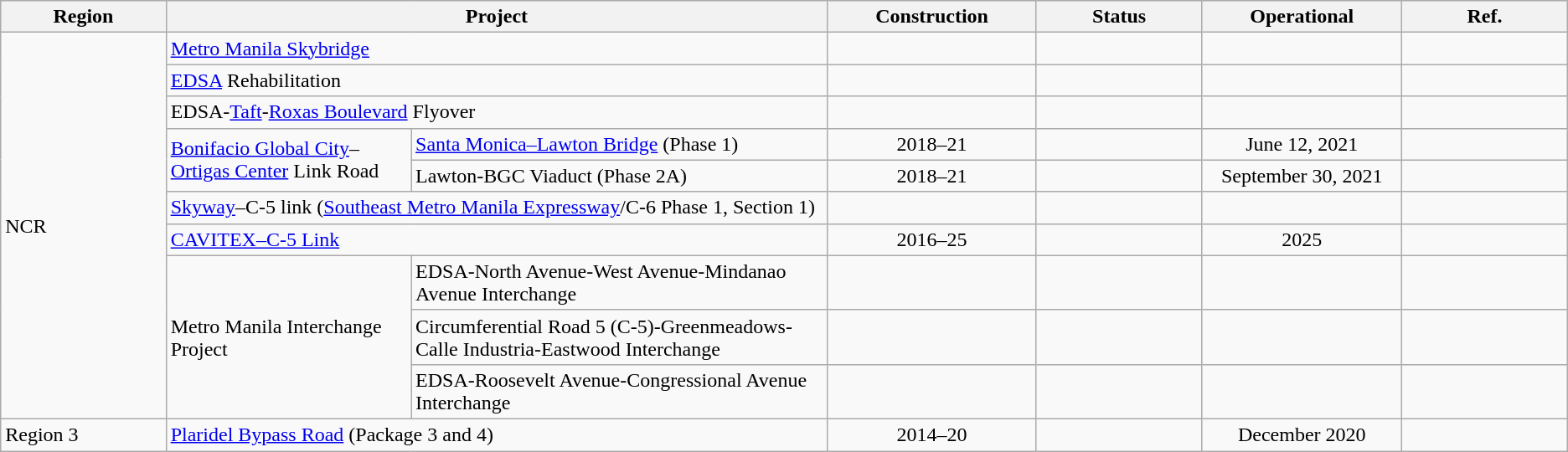<table class="wikitable" border="1">
<tr>
<th scope="col" style="width:5%;">Region</th>
<th colspan="2" scope="col" style="width:20%;">Project</th>
<th scope="col" style="width:5%;">Construction</th>
<th scope="col" style="width:5%;">Status</th>
<th scope="col" style="width:5%;">Operational</th>
<th scope="col" style="width:5%;">Ref.</th>
</tr>
<tr>
<td rowspan="10">NCR</td>
<td colspan="2"><a href='#'>Metro Manila Skybridge</a></td>
<td style="text-align:center;"></td>
<td></td>
<td style="text-align:center;"></td>
<td></td>
</tr>
<tr>
<td colspan="2"><a href='#'>EDSA</a> Rehabilitation</td>
<td style="text-align:center;"></td>
<td></td>
<td style="text-align:center;"></td>
<td></td>
</tr>
<tr>
<td colspan="2">EDSA-<a href='#'>Taft</a>-<a href='#'>Roxas Boulevard</a> Flyover</td>
<td style="text-align:center;"></td>
<td></td>
<td style="text-align:center;"></td>
<td></td>
</tr>
<tr>
<td rowspan="2"><a href='#'>Bonifacio Global City</a>–<a href='#'>Ortigas Center</a> Link Road</td>
<td><a href='#'>Santa Monica–Lawton Bridge</a> (Phase 1)</td>
<td style="text-align:center;">2018–21</td>
<td></td>
<td style="text-align:center;">June 12, 2021</td>
<td></td>
</tr>
<tr>
<td>Lawton-BGC Viaduct (Phase 2A)</td>
<td style="text-align:center;">2018–21</td>
<td></td>
<td style="text-align:center;">September 30, 2021</td>
<td></td>
</tr>
<tr>
<td colspan="2"><a href='#'>Skyway</a>–C-5 link (<a href='#'>Southeast Metro Manila Expressway</a>/C-6 Phase 1, Section 1)</td>
<td style="text-align:center;"></td>
<td></td>
<td style="text-align:center;"></td>
<td></td>
</tr>
<tr>
<td colspan="2"><a href='#'>CAVITEX–C-5 Link</a></td>
<td style="text-align:center;">2016–25</td>
<td></td>
<td style="text-align:center;">2025</td>
<td></td>
</tr>
<tr>
<td rowspan="3">Metro Manila Interchange Project</td>
<td>EDSA-North Avenue-West Avenue-Mindanao Avenue Interchange</td>
<td style="text-align:center;"></td>
<td></td>
<td></td>
<td></td>
</tr>
<tr>
<td>Circumferential Road 5 (C-5)-Greenmeadows-Calle Industria-Eastwood Interchange</td>
<td style="text-align:center;"></td>
<td></td>
<td style="text-align:center;"></td>
<td></td>
</tr>
<tr>
<td>EDSA-Roosevelt Avenue-Congressional Avenue Interchange</td>
<td style="text-align:center;"></td>
<td></td>
<td style="text-align:center;"></td>
<td></td>
</tr>
<tr>
<td>Region 3</td>
<td colspan="2"><a href='#'>Plaridel Bypass Road</a> (Package 3 and 4)</td>
<td style="text-align:center;">2014–20</td>
<td></td>
<td style="text-align:center;">December 2020</td>
<td></td>
</tr>
</table>
